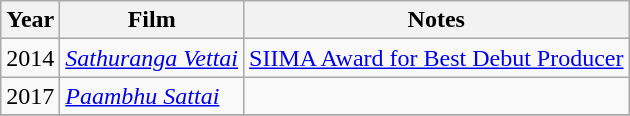<table class="wikitable sortable" style="background:# style="background:#B0C4DE">
<tr>
<th>Year</th>
<th>Film</th>
<th class=unsortable>Notes</th>
</tr>
<tr>
<td>2014</td>
<td><em><a href='#'>Sathuranga Vettai</a></em></td>
<td><a href='#'>SIIMA Award for Best Debut Producer</a></td>
</tr>
<tr>
<td>2017</td>
<td><em><a href='#'>Paambhu Sattai</a></em></td>
<td></td>
</tr>
<tr>
</tr>
</table>
